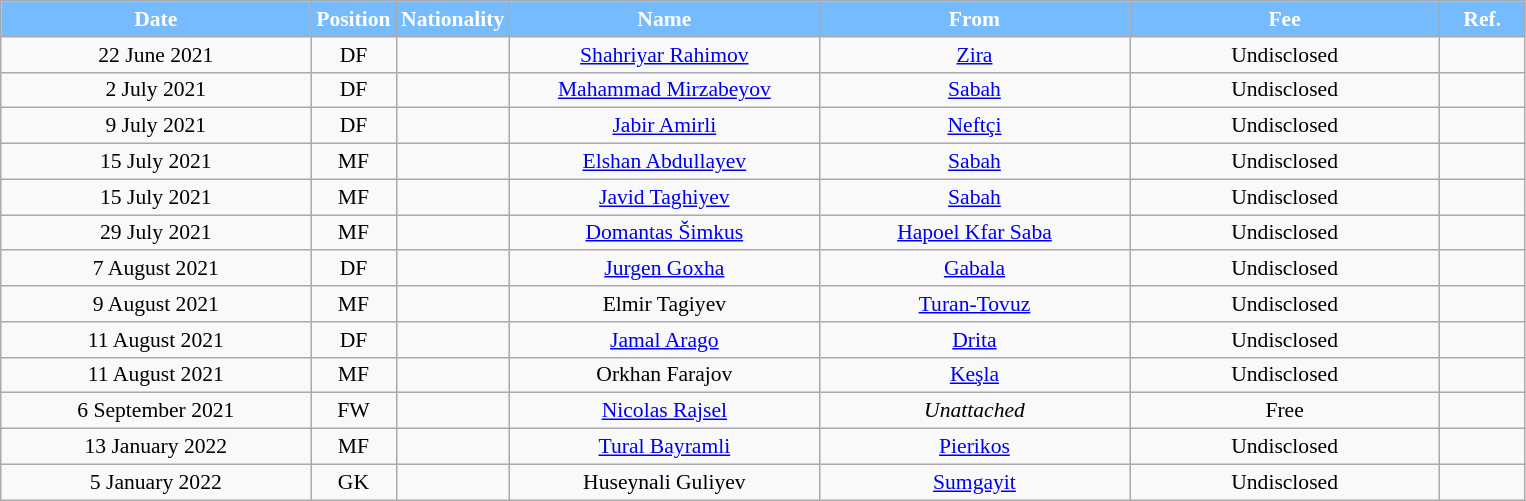<table class="wikitable"  style="text-align:center; font-size:90%; ">
<tr>
<th style="background:#77BBFF; color:#FFFFFF; width:200px;">Date</th>
<th style="background:#77BBFF; color:#FFFFFF; width:50px;">Position</th>
<th style="background:#77BBFF; color:#FFFFFF; width:50px;">Nationality</th>
<th style="background:#77BBFF; color:#FFFFFF; width:200px;">Name</th>
<th style="background:#77BBFF; color:#FFFFFF; width:200px;">From</th>
<th style="background:#77BBFF; color:#FFFFFF; width:200px;">Fee</th>
<th style="background:#77BBFF; color:#FFFFFF; width:50px;">Ref.</th>
</tr>
<tr>
<td>22 June 2021</td>
<td>DF</td>
<td></td>
<td><a href='#'>Shahriyar Rahimov</a></td>
<td><a href='#'>Zira</a></td>
<td>Undisclosed</td>
<td></td>
</tr>
<tr>
<td>2 July 2021</td>
<td>DF</td>
<td></td>
<td><a href='#'>Mahammad Mirzabeyov</a></td>
<td><a href='#'>Sabah</a></td>
<td>Undisclosed</td>
<td></td>
</tr>
<tr>
<td>9 July 2021</td>
<td>DF</td>
<td></td>
<td><a href='#'>Jabir Amirli</a></td>
<td><a href='#'>Neftçi</a></td>
<td>Undisclosed</td>
<td></td>
</tr>
<tr>
<td>15 July 2021</td>
<td>MF</td>
<td></td>
<td><a href='#'>Elshan Abdullayev</a></td>
<td><a href='#'>Sabah</a></td>
<td>Undisclosed</td>
<td></td>
</tr>
<tr>
<td>15 July 2021</td>
<td>MF</td>
<td></td>
<td><a href='#'>Javid Taghiyev</a></td>
<td><a href='#'>Sabah</a></td>
<td>Undisclosed</td>
<td></td>
</tr>
<tr>
<td>29 July 2021</td>
<td>MF</td>
<td></td>
<td><a href='#'>Domantas Šimkus</a></td>
<td><a href='#'>Hapoel Kfar Saba</a></td>
<td>Undisclosed</td>
<td></td>
</tr>
<tr>
<td>7 August 2021</td>
<td>DF</td>
<td></td>
<td><a href='#'>Jurgen Goxha</a></td>
<td><a href='#'>Gabala</a></td>
<td>Undisclosed</td>
<td></td>
</tr>
<tr>
<td>9 August 2021</td>
<td>MF</td>
<td></td>
<td>Elmir Tagiyev</td>
<td><a href='#'>Turan-Tovuz</a></td>
<td>Undisclosed</td>
<td></td>
</tr>
<tr>
<td>11 August 2021</td>
<td>DF</td>
<td></td>
<td><a href='#'>Jamal Arago</a></td>
<td><a href='#'>Drita</a></td>
<td>Undisclosed</td>
<td></td>
</tr>
<tr>
<td>11 August 2021</td>
<td>MF</td>
<td></td>
<td>Orkhan Farajov</td>
<td><a href='#'>Keşla</a></td>
<td>Undisclosed</td>
<td></td>
</tr>
<tr>
<td>6 September 2021</td>
<td>FW</td>
<td></td>
<td><a href='#'>Nicolas Rajsel</a></td>
<td><em>Unattached</em></td>
<td>Free</td>
<td></td>
</tr>
<tr>
<td>13 January 2022</td>
<td>MF</td>
<td></td>
<td><a href='#'>Tural Bayramli</a></td>
<td><a href='#'>Pierikos</a></td>
<td>Undisclosed</td>
<td></td>
</tr>
<tr>
<td>5 January 2022</td>
<td>GK</td>
<td></td>
<td>Huseynali Guliyev</td>
<td><a href='#'>Sumgayit</a></td>
<td>Undisclosed</td>
<td></td>
</tr>
</table>
